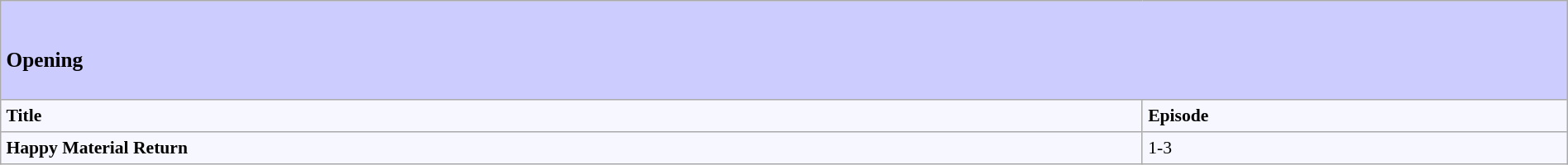<table border="" cellpadding="4" cellspacing="0" width="100%" style="border: 1px #aaaaaa solid; border-collapse: collapse; padding: 0.2em; margin: 1em 1em 1em 0; background: #f7f8ff; font-size:0.9em">
<tr valign="middle" bgcolor="#ccccff">
<td colspan=2><br><h3>Opening</h3></td>
</tr>
<tr>
<td><strong>Title</strong></td>
<td><strong>Episode</strong></td>
</tr>
<tr>
<td><strong>Happy Material Return</strong></td>
<td>1-3</td>
</tr>
</table>
